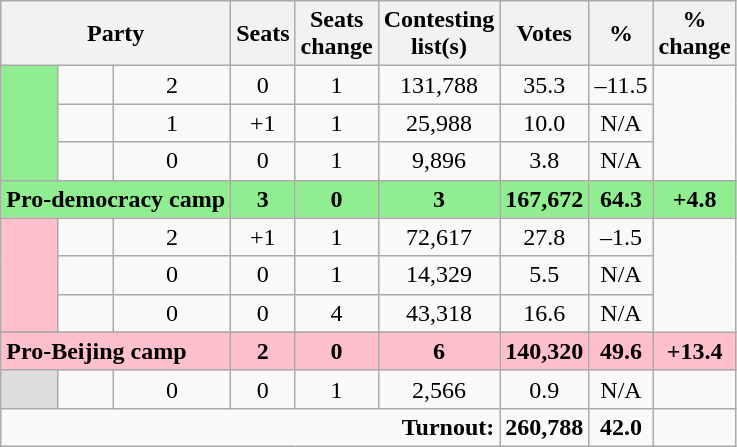<table class="wikitable">
<tr>
<th colspan="3" rowspan="1" align="center">Party</th>
<th align="center">Seats</th>
<th align="center">Seats<br>change</th>
<th align="center">Contesting<br>list(s)</th>
<th align="center">Votes</th>
<th align="center">%</th>
<th align="center">%<br>change</th>
</tr>
<tr>
<td bgcolor="LightGreen" rowspan="3"></td>
<td></td>
<td align="center">2</td>
<td align="center">0</td>
<td align="center">1</td>
<td align="center">131,788</td>
<td align="center">35.3</td>
<td align="center">–11.5</td>
</tr>
<tr>
<td></td>
<td align="center">1</td>
<td align="center">+1</td>
<td align="center">1</td>
<td align="center">25,988</td>
<td align="center">10.0</td>
<td align="center">N/A</td>
</tr>
<tr>
<td></td>
<td align="center">0</td>
<td align="center">0</td>
<td align="center">1</td>
<td align="center">9,896</td>
<td align="center">3.8</td>
<td align="center">N/A</td>
</tr>
<tr bgcolor="LightGreen">
<td colspan=3><strong>Pro-democracy camp</strong></td>
<td align="center"><strong>3</strong></td>
<td align="center"><strong>0</strong></td>
<td align="center"><strong>3</strong></td>
<td align="center"><strong>167,672</strong></td>
<td align="center"><strong>64.3</strong></td>
<td align="center"><strong>+4.8</strong></td>
</tr>
<tr>
<td bgcolor="Pink" rowspan="3"></td>
<td></td>
<td align="center">2</td>
<td align="center">+1</td>
<td align="center">1</td>
<td align="center">72,617</td>
<td align="center">27.8</td>
<td align="center">–1.5</td>
</tr>
<tr>
<td></td>
<td align="center">0</td>
<td align="center">0</td>
<td align="center">1</td>
<td align="center">14,329</td>
<td align="center">5.5</td>
<td align="center">N/A</td>
</tr>
<tr>
<td></td>
<td align="center">0</td>
<td align="center">0</td>
<td align="center">4</td>
<td align="center">43,318</td>
<td align="center">16.6</td>
<td align="center">N/A</td>
</tr>
<tr>
</tr>
<tr bgcolor="Pink">
<td colspan=3><strong>Pro-Beijing camp</strong></td>
<td align="center"><strong>2</strong></td>
<td align="center"><strong>0</strong></td>
<td align="center"><strong>6</strong></td>
<td align="center"><strong>140,320</strong></td>
<td align="center"><strong>49.6</strong></td>
<td align="center"><strong>+13.4</strong></td>
</tr>
<tr>
<td bgcolor="#DDDDDD"></td>
<td></td>
<td align="center">0</td>
<td align="center">0</td>
<td align="center">1</td>
<td align="center">2,566</td>
<td align="center">0.9</td>
<td align="center">N/A</td>
</tr>
<tr>
<td colspan="6" rowspan="1" align="right"><strong>Turnout:</strong></td>
<td align="center"><strong>260,788</strong></td>
<td align="center"><strong>42.0</strong></td>
<td align="center"></td>
</tr>
</table>
